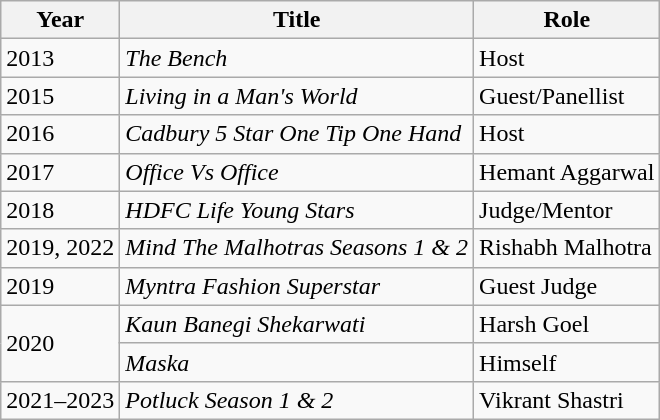<table class="wikitable">
<tr>
<th>Year</th>
<th>Title</th>
<th>Role</th>
</tr>
<tr>
<td>2013</td>
<td><em>The Bench</em></td>
<td>Host</td>
</tr>
<tr>
<td>2015</td>
<td><em>Living in a Man's World</em></td>
<td>Guest/Panellist</td>
</tr>
<tr>
<td>2016</td>
<td><em>Cadbury 5 Star One Tip One Hand</em></td>
<td>Host</td>
</tr>
<tr>
<td>2017</td>
<td><em>Office Vs Office</em></td>
<td>Hemant Aggarwal</td>
</tr>
<tr>
<td>2018</td>
<td><em>HDFC Life Young Stars</em></td>
<td>Judge/Mentor</td>
</tr>
<tr>
<td>2019, 2022</td>
<td><em>Mind The Malhotras Seasons 1 & 2</em></td>
<td>Rishabh Malhotra</td>
</tr>
<tr>
<td>2019</td>
<td><em>Myntra Fashion Superstar</em></td>
<td>Guest Judge</td>
</tr>
<tr>
<td rowspan="2">2020</td>
<td><em>Kaun Banegi Shekarwati</em></td>
<td>Harsh Goel</td>
</tr>
<tr>
<td><em>Maska</em></td>
<td>Himself</td>
</tr>
<tr>
<td>2021–2023</td>
<td><em>Potluck Season 1 & 2</em></td>
<td>Vikrant Shastri</td>
</tr>
</table>
